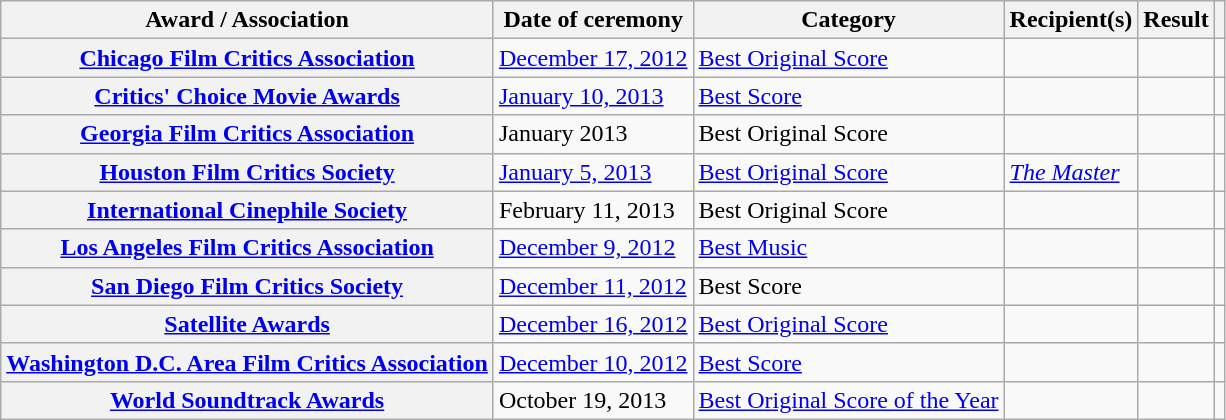<table class="wikitable plainrowheaders sortable">
<tr>
<th scope="col">Award / Association</th>
<th scope="col">Date of ceremony</th>
<th scope="col">Category</th>
<th scope="col">Recipient(s)</th>
<th scope="col">Result</th>
<th scope="col" class="unsortable"></th>
</tr>
<tr>
<th scope="row"><a href='#'>Chicago Film Critics Association</a></th>
<td><a href='#'>December 17, 2012</a></td>
<td><a href='#'>Best Original Score</a></td>
<td></td>
<td></td>
<td style="text-align:center;"></td>
</tr>
<tr>
<th scope="row"><a href='#'>Critics' Choice Movie Awards</a></th>
<td><a href='#'>January 10, 2013</a></td>
<td><a href='#'>Best Score</a></td>
<td></td>
<td></td>
<td style="text-align:center;"><br></td>
</tr>
<tr>
<th scope="row"><a href='#'>Georgia Film Critics Association</a></th>
<td>January 2013</td>
<td>Best Original Score</td>
<td></td>
<td></td>
<td style="text-align:center;"><br></td>
</tr>
<tr>
<th scope="row"><a href='#'>Houston Film Critics Society</a></th>
<td><a href='#'>January 5, 2013</a></td>
<td><a href='#'>Best Original Score</a></td>
<td><em><a href='#'>The Master</a></em></td>
<td></td>
<td style="text-align:center;"><br></td>
</tr>
<tr>
<th scope="row"><a href='#'>International Cinephile Society</a></th>
<td>February 11, 2013</td>
<td>Best Original Score</td>
<td></td>
<td></td>
<td style="text-align:center;"><br></td>
</tr>
<tr>
<th scope="row"><a href='#'>Los Angeles Film Critics Association</a></th>
<td><a href='#'>December 9, 2012</a></td>
<td><a href='#'>Best Music</a></td>
<td></td>
<td></td>
<td style="text-align:center;"></td>
</tr>
<tr>
<th scope="row"><a href='#'>San Diego Film Critics Society</a></th>
<td><a href='#'>December 11, 2012</a></td>
<td>Best Score</td>
<td></td>
<td></td>
<td style="text-align:center;"></td>
</tr>
<tr>
<th scope="row"><a href='#'>Satellite Awards</a></th>
<td><a href='#'>December 16, 2012</a></td>
<td><a href='#'>Best Original Score</a></td>
<td></td>
<td></td>
<td style="text-align:center;"></td>
</tr>
<tr>
<th scope="row"><a href='#'>Washington D.C. Area Film Critics Association</a></th>
<td><a href='#'>December 10, 2012</a></td>
<td><a href='#'>Best Score</a></td>
<td></td>
<td></td>
<td style="text-align:center;"><br></td>
</tr>
<tr>
<th scope="row"><a href='#'>World Soundtrack Awards</a></th>
<td>October 19, 2013</td>
<td><a href='#'>Best Original Score of the Year</a></td>
<td></td>
<td></td>
<td style="text-align:center;"></td>
</tr>
</table>
